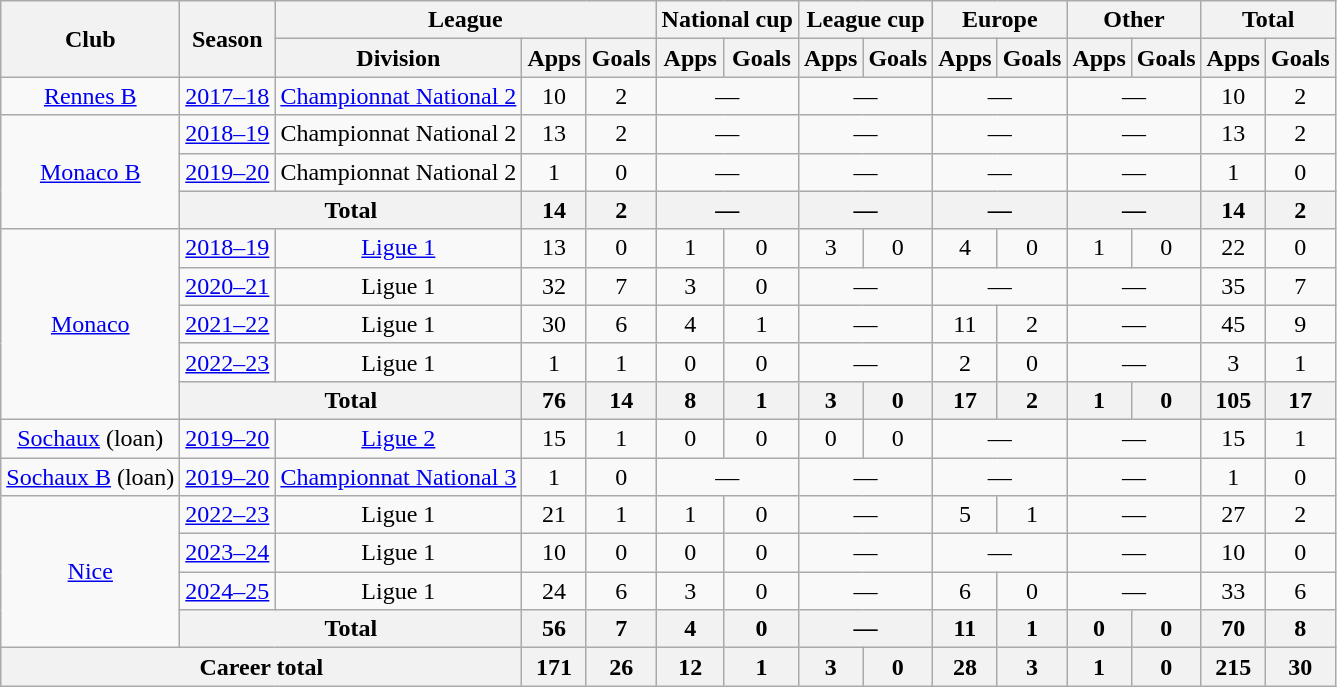<table class="wikitable" style="text-align:center">
<tr>
<th rowspan="2">Club</th>
<th rowspan="2">Season</th>
<th colspan="3">League</th>
<th colspan="2">National cup</th>
<th colspan="2">League cup</th>
<th colspan="2">Europe</th>
<th colspan="2">Other</th>
<th colspan="2">Total</th>
</tr>
<tr>
<th>Division</th>
<th>Apps</th>
<th>Goals</th>
<th>Apps</th>
<th>Goals</th>
<th>Apps</th>
<th>Goals</th>
<th>Apps</th>
<th>Goals</th>
<th>Apps</th>
<th>Goals</th>
<th>Apps</th>
<th>Goals</th>
</tr>
<tr>
<td><a href='#'>Rennes B</a></td>
<td><a href='#'>2017–18</a></td>
<td><a href='#'>Championnat National 2</a></td>
<td>10</td>
<td>2</td>
<td colspan="2">—</td>
<td colspan="2">—</td>
<td colspan="2">—</td>
<td colspan="2">—</td>
<td>10</td>
<td>2</td>
</tr>
<tr>
<td rowspan="3"><a href='#'>Monaco B</a></td>
<td><a href='#'>2018–19</a></td>
<td>Championnat National 2</td>
<td>13</td>
<td>2</td>
<td colspan="2">—</td>
<td colspan="2">—</td>
<td colspan="2">—</td>
<td colspan="2">—</td>
<td>13</td>
<td>2</td>
</tr>
<tr>
<td><a href='#'>2019–20</a></td>
<td>Championnat National 2</td>
<td>1</td>
<td>0</td>
<td colspan="2">—</td>
<td colspan="2">—</td>
<td colspan="2">—</td>
<td colspan="2">—</td>
<td>1</td>
<td>0</td>
</tr>
<tr>
<th colspan="2">Total</th>
<th>14</th>
<th>2</th>
<th colspan="2">—</th>
<th colspan="2">—</th>
<th colspan="2">—</th>
<th colspan="2">—</th>
<th>14</th>
<th>2</th>
</tr>
<tr>
<td rowspan="5"><a href='#'>Monaco</a></td>
<td><a href='#'>2018–19</a></td>
<td><a href='#'>Ligue 1</a></td>
<td>13</td>
<td>0</td>
<td>1</td>
<td>0</td>
<td>3</td>
<td>0</td>
<td>4</td>
<td>0</td>
<td>1</td>
<td>0</td>
<td>22</td>
<td>0</td>
</tr>
<tr>
<td><a href='#'>2020–21</a></td>
<td>Ligue 1</td>
<td>32</td>
<td>7</td>
<td>3</td>
<td>0</td>
<td colspan="2">—</td>
<td colspan="2">—</td>
<td colspan="2">—</td>
<td>35</td>
<td>7</td>
</tr>
<tr>
<td><a href='#'>2021–22</a></td>
<td>Ligue 1</td>
<td>30</td>
<td>6</td>
<td>4</td>
<td>1</td>
<td colspan="2">—</td>
<td>11</td>
<td>2</td>
<td colspan="2">—</td>
<td>45</td>
<td>9</td>
</tr>
<tr>
<td><a href='#'>2022–23</a></td>
<td>Ligue 1</td>
<td>1</td>
<td>1</td>
<td>0</td>
<td>0</td>
<td colspan="2">—</td>
<td>2</td>
<td>0</td>
<td colspan="2">—</td>
<td>3</td>
<td>1</td>
</tr>
<tr>
<th colspan="2">Total</th>
<th>76</th>
<th>14</th>
<th>8</th>
<th>1</th>
<th>3</th>
<th>0</th>
<th>17</th>
<th>2</th>
<th>1</th>
<th>0</th>
<th>105</th>
<th>17</th>
</tr>
<tr>
<td><a href='#'>Sochaux</a> (loan)</td>
<td><a href='#'>2019–20</a></td>
<td><a href='#'>Ligue 2</a></td>
<td>15</td>
<td>1</td>
<td>0</td>
<td>0</td>
<td>0</td>
<td>0</td>
<td colspan="2">—</td>
<td colspan="2">—</td>
<td>15</td>
<td>1</td>
</tr>
<tr>
<td><a href='#'>Sochaux B</a> (loan)</td>
<td><a href='#'>2019–20</a></td>
<td><a href='#'>Championnat National 3</a></td>
<td>1</td>
<td>0</td>
<td colspan="2">—</td>
<td colspan="2">—</td>
<td colspan="2">—</td>
<td colspan="2">—</td>
<td>1</td>
<td>0</td>
</tr>
<tr>
<td rowspan="4"><a href='#'>Nice</a></td>
<td><a href='#'>2022–23</a></td>
<td>Ligue 1</td>
<td>21</td>
<td>1</td>
<td>1</td>
<td>0</td>
<td colspan="2">—</td>
<td>5</td>
<td>1</td>
<td colspan="2">—</td>
<td>27</td>
<td>2</td>
</tr>
<tr>
<td><a href='#'>2023–24</a></td>
<td>Ligue 1</td>
<td>10</td>
<td>0</td>
<td>0</td>
<td>0</td>
<td colspan="2">—</td>
<td colspan="2">—</td>
<td colspan="2">—</td>
<td>10</td>
<td>0</td>
</tr>
<tr>
<td><a href='#'>2024–25</a></td>
<td>Ligue 1</td>
<td>24</td>
<td>6</td>
<td>3</td>
<td>0</td>
<td colspan="2">—</td>
<td>6</td>
<td>0</td>
<td colspan="2">—</td>
<td>33</td>
<td>6</td>
</tr>
<tr>
<th colspan="2">Total</th>
<th>56</th>
<th>7</th>
<th>4</th>
<th>0</th>
<th colspan="2">—</th>
<th>11</th>
<th>1</th>
<th>0</th>
<th>0</th>
<th>70</th>
<th>8</th>
</tr>
<tr>
<th colspan="3">Career total</th>
<th>171</th>
<th>26</th>
<th>12</th>
<th>1</th>
<th>3</th>
<th>0</th>
<th>28</th>
<th>3</th>
<th>1</th>
<th>0</th>
<th>215</th>
<th>30</th>
</tr>
</table>
